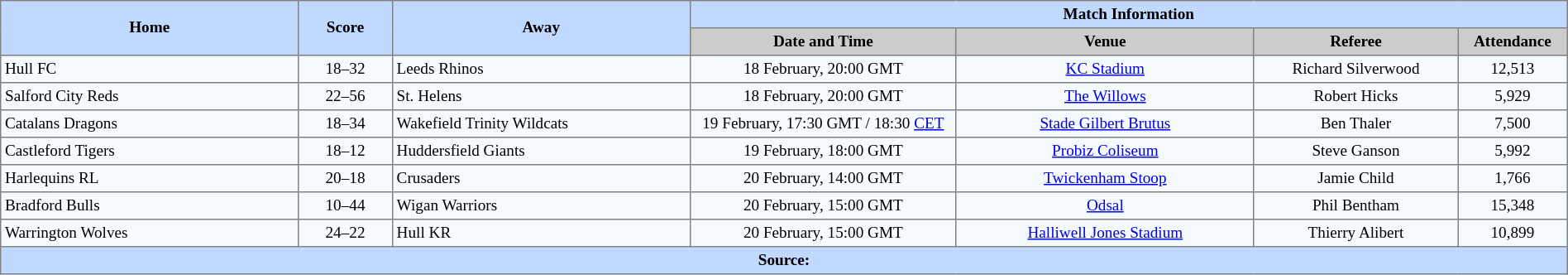<table border="1" cellpadding="3" cellspacing="0" style="border-collapse:collapse; font-size:80%; text-align:center; width:100%;">
<tr style="background:#c1d8ff;">
<th rowspan="2" style="width:19%;">Home</th>
<th rowspan="2" style="width:6%;">Score</th>
<th rowspan="2" style="width:19%;">Away</th>
<th colspan=6>Match Information</th>
</tr>
<tr style="background:#ccc;">
<th width=17%>Date and Time</th>
<th width=19%>Venue</th>
<th width=13%>Referee</th>
<th width=7%>Attendance</th>
</tr>
<tr style="background:#f5faff;">
<td align=left> Hull FC</td>
<td>18–32</td>
<td align=left> Leeds Rhinos</td>
<td>18 February, 20:00 GMT</td>
<td><a href='#'>KC Stadium</a></td>
<td>Richard Silverwood</td>
<td>12,513</td>
</tr>
<tr style="background:#f5faff;">
<td align=left> Salford City Reds</td>
<td>22–56</td>
<td align=left> St. Helens</td>
<td>18 February, 20:00 GMT</td>
<td><a href='#'>The Willows</a></td>
<td>Robert Hicks</td>
<td>5,929</td>
</tr>
<tr style="background:#f5faff;">
<td align=left> Catalans Dragons</td>
<td>18–34</td>
<td align=left> Wakefield Trinity Wildcats</td>
<td>19 February, 17:30 GMT / 18:30 <a href='#'>CET</a></td>
<td><a href='#'>Stade Gilbert Brutus</a></td>
<td>Ben Thaler</td>
<td>7,500</td>
</tr>
<tr style="background:#f5faff;">
<td align=left> Castleford Tigers</td>
<td>18–12</td>
<td align=left> Huddersfield Giants</td>
<td>19 February, 18:00 GMT</td>
<td><a href='#'>Probiz Coliseum</a></td>
<td>Steve Ganson</td>
<td>5,992</td>
</tr>
<tr style="background:#f5faff;">
<td align=left> Harlequins RL</td>
<td>20–18</td>
<td align=left> Crusaders</td>
<td>20 February, 14:00 GMT</td>
<td><a href='#'>Twickenham Stoop</a></td>
<td>Jamie Child</td>
<td>1,766</td>
</tr>
<tr style="background:#f5faff;">
<td align=left> Bradford Bulls</td>
<td>10–44</td>
<td align=left> Wigan Warriors</td>
<td>20 February, 15:00 GMT</td>
<td><a href='#'>Odsal</a></td>
<td>Phil Bentham</td>
<td>15,348</td>
</tr>
<tr style="background:#f5faff;">
<td align=left> Warrington Wolves</td>
<td>24–22</td>
<td align=left> Hull KR</td>
<td>20 February, 15:00 GMT</td>
<td><a href='#'>Halliwell Jones Stadium</a></td>
<td>Thierry Alibert</td>
<td>10,899</td>
</tr>
<tr style="background:#c1d8ff;">
<th colspan=12>Source:</th>
</tr>
</table>
